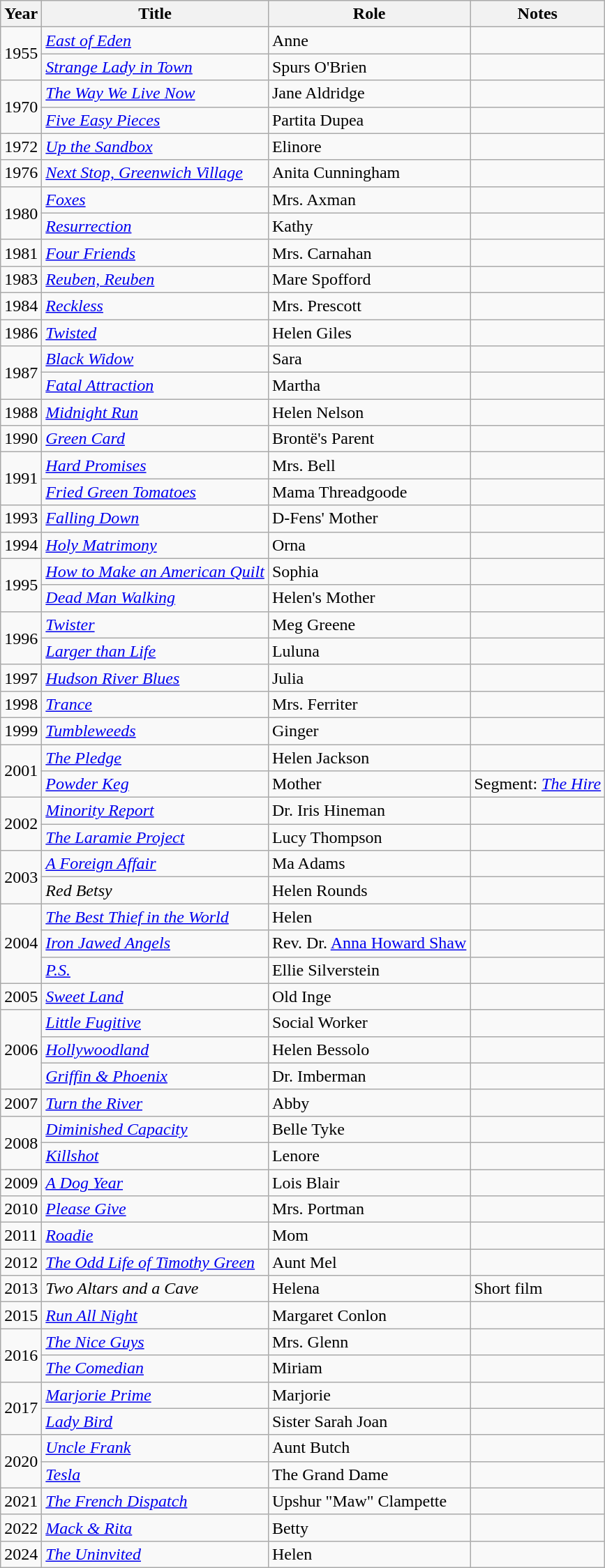<table class="wikitable sortable">
<tr>
<th>Year</th>
<th>Title</th>
<th>Role</th>
<th class="unsortable">Notes</th>
</tr>
<tr>
<td rowspan=2>1955</td>
<td><em><a href='#'>East of Eden</a></em></td>
<td>Anne</td>
<td></td>
</tr>
<tr>
<td><em><a href='#'>Strange Lady in Town</a></em></td>
<td>Spurs O'Brien</td>
<td></td>
</tr>
<tr>
<td rowspan=2>1970</td>
<td><em><a href='#'>The Way We Live Now</a> </em></td>
<td>Jane Aldridge</td>
<td></td>
</tr>
<tr>
<td><em><a href='#'>Five Easy Pieces</a></em></td>
<td>Partita Dupea</td>
<td></td>
</tr>
<tr>
<td>1972</td>
<td><em><a href='#'>Up the Sandbox</a> </em></td>
<td>Elinore</td>
<td></td>
</tr>
<tr>
<td>1976</td>
<td><em><a href='#'>Next Stop, Greenwich Village</a></em></td>
<td>Anita Cunningham</td>
<td></td>
</tr>
<tr>
<td rowspan=2>1980</td>
<td><em><a href='#'>Foxes</a></em></td>
<td>Mrs. Axman</td>
<td></td>
</tr>
<tr>
<td><em><a href='#'>Resurrection</a></em></td>
<td>Kathy</td>
<td></td>
</tr>
<tr>
<td>1981</td>
<td><em><a href='#'>Four Friends</a></em></td>
<td>Mrs. Carnahan</td>
<td></td>
</tr>
<tr>
<td>1983</td>
<td><em><a href='#'>Reuben, Reuben</a></em></td>
<td>Mare Spofford</td>
<td></td>
</tr>
<tr>
<td>1984</td>
<td><em><a href='#'>Reckless</a> </em></td>
<td>Mrs. Prescott</td>
<td></td>
</tr>
<tr>
<td>1986</td>
<td><em><a href='#'>Twisted</a></em></td>
<td>Helen Giles</td>
<td></td>
</tr>
<tr>
<td rowspan=2>1987</td>
<td><em><a href='#'>Black Widow</a> </em></td>
<td>Sara</td>
<td></td>
</tr>
<tr>
<td><em><a href='#'>Fatal Attraction</a></em></td>
<td>Martha</td>
<td></td>
</tr>
<tr>
<td>1988</td>
<td><em><a href='#'>Midnight Run</a> </em></td>
<td>Helen Nelson</td>
<td></td>
</tr>
<tr>
<td>1990</td>
<td><em><a href='#'>Green Card</a> </em></td>
<td>Brontë's Parent</td>
<td></td>
</tr>
<tr>
<td rowspan=2>1991</td>
<td><em><a href='#'>Hard Promises</a></em></td>
<td>Mrs. Bell</td>
<td></td>
</tr>
<tr>
<td><em><a href='#'>Fried Green Tomatoes</a></em></td>
<td>Mama Threadgoode</td>
<td></td>
</tr>
<tr>
<td>1993</td>
<td><em><a href='#'>Falling Down</a></em></td>
<td>D-Fens' Mother</td>
<td></td>
</tr>
<tr>
<td>1994</td>
<td><em><a href='#'>Holy Matrimony</a> </em></td>
<td>Orna</td>
<td></td>
</tr>
<tr>
<td rowspan=2>1995</td>
<td><em><a href='#'>How to Make an American Quilt</a></em></td>
<td>Sophia</td>
<td></td>
</tr>
<tr>
<td><em><a href='#'>Dead Man Walking</a></em></td>
<td>Helen's Mother</td>
<td></td>
</tr>
<tr>
<td rowspan=2>1996</td>
<td><em><a href='#'>Twister</a></em></td>
<td>Meg Greene</td>
<td></td>
</tr>
<tr>
<td><em><a href='#'>Larger than Life</a></em></td>
<td>Luluna</td>
<td></td>
</tr>
<tr>
<td>1997</td>
<td><em><a href='#'>Hudson River Blues</a></em></td>
<td>Julia</td>
<td></td>
</tr>
<tr>
<td>1998</td>
<td><em><a href='#'>Trance</a> </em></td>
<td>Mrs. Ferriter</td>
<td></td>
</tr>
<tr>
<td>1999</td>
<td><em><a href='#'>Tumbleweeds</a> </em></td>
<td>Ginger</td>
<td></td>
</tr>
<tr>
<td rowspan=2>2001</td>
<td><em><a href='#'>The Pledge</a> </em></td>
<td>Helen Jackson</td>
<td></td>
</tr>
<tr>
<td><em><a href='#'>Powder Keg</a></em></td>
<td>Mother</td>
<td>Segment: <em><a href='#'>The Hire</a></em></td>
</tr>
<tr>
<td rowspan=2>2002</td>
<td><em><a href='#'>Minority Report</a></em></td>
<td>Dr. Iris Hineman</td>
<td></td>
</tr>
<tr>
<td><em><a href='#'>The Laramie Project</a></em></td>
<td>Lucy Thompson</td>
<td></td>
</tr>
<tr>
<td rowspan=2>2003</td>
<td><em><a href='#'>A Foreign Affair</a> </em></td>
<td>Ma Adams</td>
<td></td>
</tr>
<tr>
<td><em>Red Betsy</em></td>
<td>Helen Rounds</td>
<td></td>
</tr>
<tr>
<td rowspan=3>2004</td>
<td><em><a href='#'>The Best Thief in the World</a></em></td>
<td>Helen</td>
<td></td>
</tr>
<tr>
<td><em><a href='#'>Iron Jawed Angels</a></em></td>
<td>Rev. Dr. <a href='#'>Anna Howard Shaw</a></td>
<td></td>
</tr>
<tr>
<td><em><a href='#'>P.S.</a> </em></td>
<td>Ellie Silverstein</td>
<td></td>
</tr>
<tr>
<td>2005</td>
<td><em><a href='#'>Sweet Land</a> </em></td>
<td>Old Inge</td>
<td></td>
</tr>
<tr>
<td rowspan=3>2006</td>
<td><em><a href='#'>Little Fugitive</a></em></td>
<td>Social Worker</td>
<td></td>
</tr>
<tr>
<td><em><a href='#'>Hollywoodland</a> </em></td>
<td>Helen Bessolo</td>
<td></td>
</tr>
<tr>
<td><em><a href='#'>Griffin & Phoenix</a></em></td>
<td>Dr. Imberman</td>
<td></td>
</tr>
<tr>
<td>2007</td>
<td><em><a href='#'>Turn the River</a></em></td>
<td>Abby</td>
<td></td>
</tr>
<tr>
<td rowspan=2>2008</td>
<td><em><a href='#'>Diminished Capacity</a> </em></td>
<td>Belle Tyke</td>
<td></td>
</tr>
<tr>
<td><em><a href='#'>Killshot</a> </em></td>
<td>Lenore</td>
<td></td>
</tr>
<tr>
<td>2009</td>
<td><em><a href='#'>A Dog Year</a> </em></td>
<td>Lois Blair</td>
<td></td>
</tr>
<tr>
<td>2010</td>
<td><em><a href='#'>Please Give</a> </em></td>
<td>Mrs. Portman</td>
<td></td>
</tr>
<tr>
<td>2011</td>
<td><em><a href='#'>Roadie</a> </em></td>
<td>Mom</td>
<td></td>
</tr>
<tr>
<td>2012</td>
<td><em><a href='#'>The Odd Life of Timothy Green</a></em></td>
<td>Aunt Mel</td>
<td></td>
</tr>
<tr>
<td>2013</td>
<td><em>Two Altars and a Cave</em></td>
<td>Helena</td>
<td>Short film</td>
</tr>
<tr>
<td>2015</td>
<td><em><a href='#'>Run All Night</a></em></td>
<td>Margaret Conlon</td>
<td></td>
</tr>
<tr>
<td rowspan=2>2016</td>
<td><em><a href='#'>The Nice Guys</a></em></td>
<td>Mrs. Glenn</td>
<td></td>
</tr>
<tr>
<td><em><a href='#'>The Comedian</a></em></td>
<td>Miriam</td>
<td></td>
</tr>
<tr>
<td rowspan=2>2017</td>
<td><em><a href='#'>Marjorie Prime</a> </em></td>
<td>Marjorie</td>
<td></td>
</tr>
<tr>
<td><em><a href='#'>Lady Bird</a></em></td>
<td>Sister Sarah Joan</td>
<td></td>
</tr>
<tr>
<td rowspan=2>2020</td>
<td><em><a href='#'>Uncle Frank</a></em></td>
<td>Aunt Butch</td>
<td></td>
</tr>
<tr>
<td><em><a href='#'>Tesla</a></em></td>
<td>The Grand Dame</td>
<td></td>
</tr>
<tr>
<td>2021</td>
<td><em><a href='#'>The French Dispatch</a></em></td>
<td>Upshur "Maw" Clampette</td>
<td></td>
</tr>
<tr>
<td>2022</td>
<td><em><a href='#'>Mack & Rita</a></em></td>
<td>Betty</td>
<td></td>
</tr>
<tr>
<td>2024</td>
<td><em><a href='#'>The Uninvited</a></em></td>
<td>Helen</td>
<td></td>
</tr>
</table>
